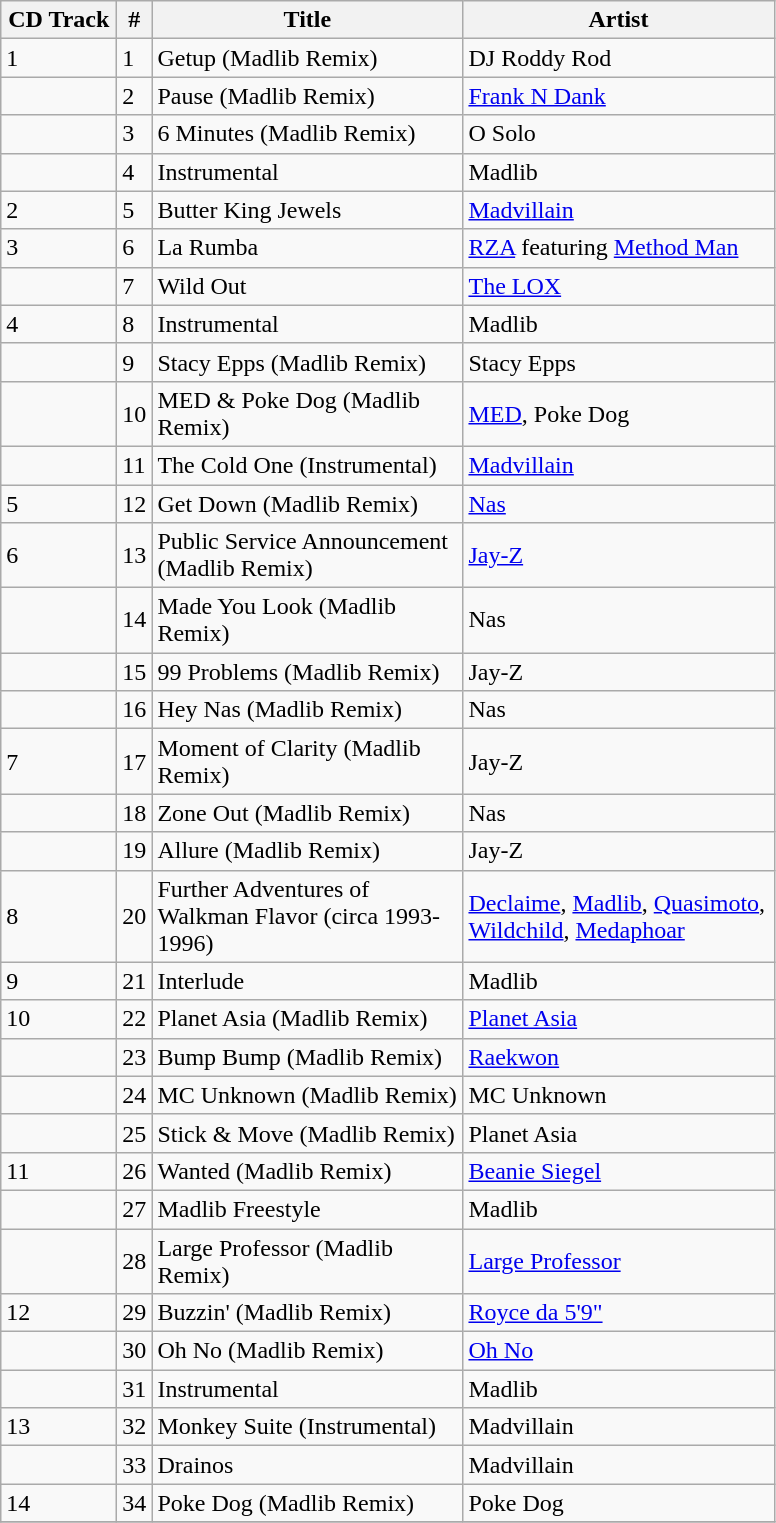<table class="wikitable" border="1">
<tr>
<th width="70">CD Track</th>
<th width="15">#</th>
<th width="200">Title</th>
<th width="200">Artist</th>
</tr>
<tr>
<td>1</td>
<td>1</td>
<td>Getup (Madlib Remix)</td>
<td>DJ Roddy Rod</td>
</tr>
<tr>
<td></td>
<td>2</td>
<td>Pause (Madlib Remix)</td>
<td><a href='#'>Frank N Dank</a></td>
</tr>
<tr>
<td></td>
<td>3</td>
<td>6 Minutes (Madlib Remix)</td>
<td>O Solo</td>
</tr>
<tr>
<td></td>
<td>4</td>
<td>Instrumental</td>
<td>Madlib</td>
</tr>
<tr>
<td>2</td>
<td>5</td>
<td>Butter King Jewels</td>
<td><a href='#'>Madvillain</a></td>
</tr>
<tr>
<td>3</td>
<td>6</td>
<td>La Rumba</td>
<td><a href='#'>RZA</a> featuring <a href='#'>Method Man</a></td>
</tr>
<tr>
<td></td>
<td>7</td>
<td>Wild Out</td>
<td><a href='#'>The LOX</a></td>
</tr>
<tr>
<td>4</td>
<td>8</td>
<td>Instrumental</td>
<td>Madlib</td>
</tr>
<tr>
<td></td>
<td>9</td>
<td>Stacy Epps (Madlib Remix)</td>
<td>Stacy Epps</td>
</tr>
<tr>
<td></td>
<td>10</td>
<td>MED & Poke Dog (Madlib Remix)</td>
<td><a href='#'>MED</a>, Poke Dog</td>
</tr>
<tr>
<td></td>
<td>11</td>
<td>The Cold One (Instrumental)</td>
<td><a href='#'>Madvillain</a></td>
</tr>
<tr>
<td>5</td>
<td>12</td>
<td>Get Down (Madlib Remix)</td>
<td><a href='#'>Nas</a></td>
</tr>
<tr>
<td>6</td>
<td>13</td>
<td>Public Service Announcement (Madlib Remix)</td>
<td><a href='#'>Jay-Z</a></td>
</tr>
<tr>
<td></td>
<td>14</td>
<td>Made You Look (Madlib Remix)</td>
<td>Nas</td>
</tr>
<tr>
<td></td>
<td>15</td>
<td>99 Problems (Madlib Remix)</td>
<td>Jay-Z</td>
</tr>
<tr>
<td></td>
<td>16</td>
<td>Hey Nas (Madlib Remix)</td>
<td>Nas</td>
</tr>
<tr>
<td>7</td>
<td>17</td>
<td>Moment of Clarity (Madlib Remix)</td>
<td>Jay-Z</td>
</tr>
<tr>
<td></td>
<td>18</td>
<td>Zone Out (Madlib Remix)</td>
<td>Nas</td>
</tr>
<tr>
<td></td>
<td>19</td>
<td>Allure (Madlib Remix)</td>
<td>Jay-Z</td>
</tr>
<tr>
<td>8</td>
<td>20</td>
<td>Further Adventures of Walkman Flavor (circa 1993-1996)</td>
<td><a href='#'>Declaime</a>, <a href='#'>Madlib</a>, <a href='#'>Quasimoto</a>, <a href='#'>Wildchild</a>, <a href='#'>Medaphoar</a></td>
</tr>
<tr>
<td>9</td>
<td>21</td>
<td>Interlude</td>
<td>Madlib</td>
</tr>
<tr>
<td>10</td>
<td>22</td>
<td>Planet Asia (Madlib Remix)</td>
<td><a href='#'>Planet Asia</a></td>
</tr>
<tr>
<td></td>
<td>23</td>
<td>Bump Bump (Madlib Remix)</td>
<td><a href='#'>Raekwon</a></td>
</tr>
<tr>
<td></td>
<td>24</td>
<td>MC Unknown (Madlib Remix)</td>
<td>MC Unknown</td>
</tr>
<tr>
<td></td>
<td>25</td>
<td>Stick & Move (Madlib Remix)</td>
<td>Planet Asia</td>
</tr>
<tr>
<td>11</td>
<td>26</td>
<td>Wanted (Madlib Remix)</td>
<td><a href='#'>Beanie Siegel</a></td>
</tr>
<tr>
<td></td>
<td>27</td>
<td>Madlib Freestyle</td>
<td>Madlib</td>
</tr>
<tr>
<td></td>
<td>28</td>
<td>Large Professor (Madlib Remix)</td>
<td><a href='#'>Large Professor</a></td>
</tr>
<tr>
<td>12</td>
<td>29</td>
<td>Buzzin' (Madlib Remix)</td>
<td><a href='#'>Royce da 5'9"</a></td>
</tr>
<tr>
<td></td>
<td>30</td>
<td>Oh No (Madlib Remix)</td>
<td><a href='#'>Oh No</a></td>
</tr>
<tr>
<td></td>
<td>31</td>
<td>Instrumental</td>
<td>Madlib</td>
</tr>
<tr>
<td>13</td>
<td>32</td>
<td>Monkey Suite (Instrumental)</td>
<td>Madvillain</td>
</tr>
<tr>
<td></td>
<td>33</td>
<td>Drainos</td>
<td>Madvillain</td>
</tr>
<tr>
<td>14</td>
<td>34</td>
<td>Poke Dog (Madlib Remix)</td>
<td>Poke Dog</td>
</tr>
<tr>
</tr>
</table>
